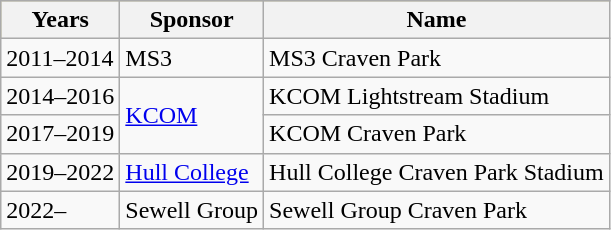<table class="wikitable">
<tr style="background:#bdb76b;">
<th>Years</th>
<th>Sponsor</th>
<th>Name</th>
</tr>
<tr>
<td>2011–2014</td>
<td rowspan=1>MS3</td>
<td>MS3 Craven Park</td>
</tr>
<tr>
<td>2014–2016</td>
<td rowspan=2><a href='#'>KCOM</a></td>
<td>KCOM Lightstream Stadium</td>
</tr>
<tr>
<td>2017–2019</td>
<td>KCOM Craven Park</td>
</tr>
<tr>
<td>2019–2022</td>
<td rowspan=1><a href='#'>Hull College</a></td>
<td>Hull College Craven Park Stadium</td>
</tr>
<tr>
<td>2022–</td>
<td rowspan=1>Sewell Group</td>
<td>Sewell Group Craven Park</td>
</tr>
</table>
